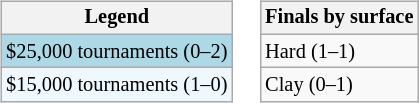<table>
<tr valign=top>
<td><br><table class="wikitable" style="font-size:85%">
<tr>
<th>Legend</th>
</tr>
<tr style="background:lightblue;">
<td>$25,000 tournaments (0–2)</td>
</tr>
<tr style="background:#f0f8ff;">
<td>$15,000 tournaments (1–0)</td>
</tr>
</table>
</td>
<td><br><table class="wikitable" style="font-size:85%;">
<tr>
<th>Finals by surface</th>
</tr>
<tr>
<td>Hard (1–1)</td>
</tr>
<tr>
<td>Clay (0–1)</td>
</tr>
</table>
</td>
</tr>
</table>
